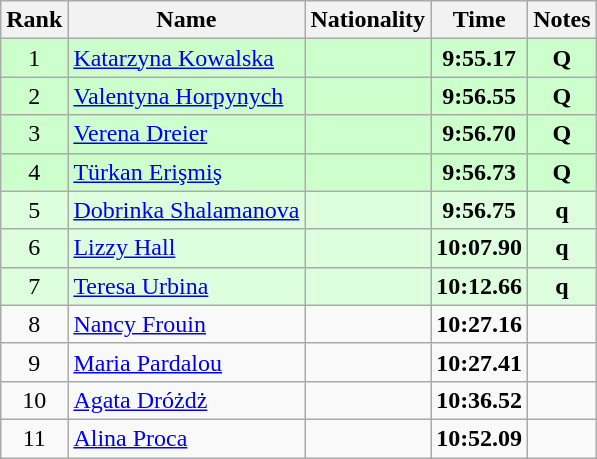<table class="wikitable sortable" style="text-align:center">
<tr>
<th>Rank</th>
<th>Name</th>
<th>Nationality</th>
<th>Time</th>
<th>Notes</th>
</tr>
<tr bgcolor=ccffcc>
<td>1</td>
<td align=left><a href='#'>Katarzyna Kowalska</a></td>
<td align=left></td>
<td><strong>9:55.17</strong></td>
<td><strong>Q</strong></td>
</tr>
<tr bgcolor=ccffcc>
<td>2</td>
<td align=left><a href='#'>Valentyna Horpynych</a></td>
<td align=left></td>
<td><strong>9:56.55</strong></td>
<td><strong>Q</strong></td>
</tr>
<tr bgcolor=ccffcc>
<td>3</td>
<td align=left><a href='#'>Verena Dreier</a></td>
<td align=left></td>
<td><strong>9:56.70</strong></td>
<td><strong>Q</strong></td>
</tr>
<tr bgcolor=ccffcc>
<td>4</td>
<td align=left><a href='#'>Türkan Erişmiş</a></td>
<td align=left></td>
<td><strong>9:56.73</strong></td>
<td><strong>Q</strong></td>
</tr>
<tr bgcolor=ddffdd>
<td>5</td>
<td align=left><a href='#'>Dobrinka Shalamanova</a></td>
<td align=left></td>
<td><strong>9:56.75</strong></td>
<td><strong>q</strong></td>
</tr>
<tr bgcolor=ddffdd>
<td>6</td>
<td align=left><a href='#'>Lizzy Hall</a></td>
<td align=left></td>
<td><strong>10:07.90</strong></td>
<td><strong>q</strong></td>
</tr>
<tr bgcolor=ddffdd>
<td>7</td>
<td align=left><a href='#'>Teresa Urbina</a></td>
<td align=left></td>
<td><strong>10:12.66</strong></td>
<td><strong>q</strong></td>
</tr>
<tr>
<td>8</td>
<td align=left><a href='#'>Nancy Frouin</a></td>
<td align=left></td>
<td><strong>10:27.16</strong></td>
<td></td>
</tr>
<tr>
<td>9</td>
<td align=left><a href='#'>Maria Pardalou</a></td>
<td align=left></td>
<td><strong>10:27.41</strong></td>
<td></td>
</tr>
<tr>
<td>10</td>
<td align=left><a href='#'>Agata Dróżdż</a></td>
<td align=left></td>
<td><strong>10:36.52</strong></td>
<td></td>
</tr>
<tr>
<td>11</td>
<td align=left><a href='#'>Alina Proca</a></td>
<td align=left></td>
<td><strong>10:52.09</strong></td>
<td></td>
</tr>
</table>
